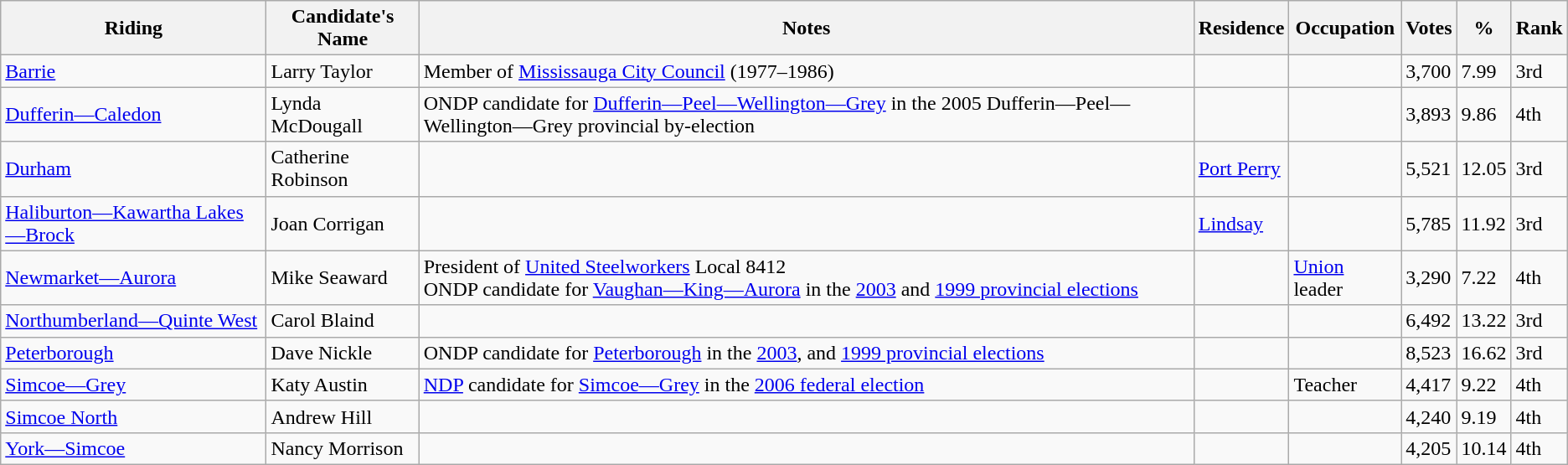<table class="wikitable sortable">
<tr>
<th>Riding<br></th>
<th>Candidate's Name</th>
<th>Notes</th>
<th>Residence</th>
<th>Occupation</th>
<th>Votes</th>
<th>%</th>
<th>Rank</th>
</tr>
<tr>
<td><a href='#'>Barrie</a></td>
<td>Larry Taylor</td>
<td>Member of <a href='#'>Mississauga City Council</a> (1977–1986)</td>
<td></td>
<td></td>
<td>3,700</td>
<td>7.99</td>
<td>3rd</td>
</tr>
<tr>
<td><a href='#'>Dufferin—Caledon</a></td>
<td>Lynda McDougall</td>
<td>ONDP candidate for <a href='#'>Dufferin—Peel—Wellington—Grey</a> in the 2005 Dufferin—Peel—Wellington—Grey provincial by-election</td>
<td></td>
<td></td>
<td>3,893</td>
<td>9.86</td>
<td>4th</td>
</tr>
<tr>
<td><a href='#'>Durham</a></td>
<td>Catherine Robinson</td>
<td></td>
<td><a href='#'>Port Perry</a></td>
<td></td>
<td>5,521</td>
<td>12.05</td>
<td>3rd</td>
</tr>
<tr>
<td><a href='#'>Haliburton—Kawartha Lakes—Brock</a></td>
<td>Joan Corrigan</td>
<td></td>
<td><a href='#'>Lindsay</a></td>
<td></td>
<td>5,785</td>
<td>11.92</td>
<td>3rd</td>
</tr>
<tr>
<td><a href='#'>Newmarket—Aurora</a></td>
<td>Mike Seaward</td>
<td>President of <a href='#'>United Steelworkers</a> Local 8412 <br> ONDP candidate for <a href='#'>Vaughan—King—Aurora</a> in the <a href='#'>2003</a> and <a href='#'>1999 provincial elections</a></td>
<td></td>
<td><a href='#'>Union</a> leader</td>
<td>3,290</td>
<td>7.22</td>
<td>4th</td>
</tr>
<tr>
<td><a href='#'>Northumberland—Quinte West</a></td>
<td>Carol Blaind</td>
<td></td>
<td></td>
<td></td>
<td>6,492</td>
<td>13.22</td>
<td>3rd</td>
</tr>
<tr>
<td><a href='#'>Peterborough</a></td>
<td>Dave Nickle</td>
<td>ONDP candidate for <a href='#'>Peterborough</a> in the <a href='#'>2003</a>, and <a href='#'>1999 provincial elections</a></td>
<td></td>
<td></td>
<td>8,523</td>
<td>16.62</td>
<td>3rd</td>
</tr>
<tr>
<td><a href='#'>Simcoe—Grey</a></td>
<td>Katy Austin</td>
<td><a href='#'>NDP</a> candidate for <a href='#'>Simcoe—Grey</a> in the <a href='#'>2006 federal election</a></td>
<td></td>
<td>Teacher</td>
<td>4,417</td>
<td>9.22</td>
<td>4th</td>
</tr>
<tr>
<td><a href='#'>Simcoe North</a></td>
<td>Andrew Hill</td>
<td></td>
<td></td>
<td></td>
<td>4,240</td>
<td>9.19</td>
<td>4th</td>
</tr>
<tr>
<td><a href='#'>York—Simcoe</a></td>
<td>Nancy Morrison</td>
<td></td>
<td></td>
<td></td>
<td>4,205</td>
<td>10.14</td>
<td>4th</td>
</tr>
</table>
